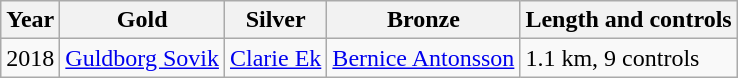<table class="wikitable">
<tr>
<th>Year</th>
<th>Gold</th>
<th>Silver</th>
<th>Bronze</th>
<th>Length and controls</th>
</tr>
<tr>
<td>2018</td>
<td> <a href='#'>Guldborg Sovik</a></td>
<td> <a href='#'>Clarie Ek</a></td>
<td> <a href='#'>Bernice Antonsson</a></td>
<td>1.1 km, 9 controls</td>
</tr>
</table>
